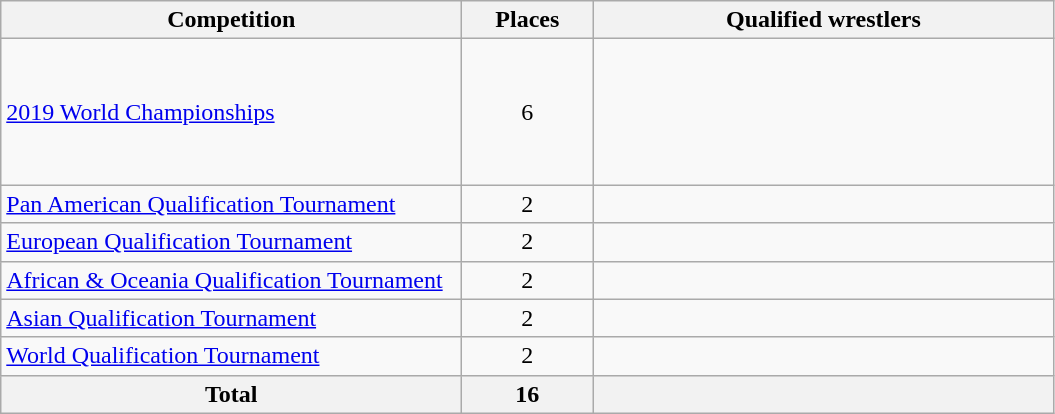<table class = "wikitable">
<tr>
<th width=300>Competition</th>
<th width=80>Places</th>
<th width=300>Qualified wrestlers</th>
</tr>
<tr>
<td><a href='#'>2019 World Championships</a></td>
<td align="center">6</td>
<td><br><br><br><br><br></td>
</tr>
<tr>
<td><a href='#'>Pan American Qualification Tournament</a></td>
<td align="center">2</td>
<td><br></td>
</tr>
<tr>
<td><a href='#'>European Qualification Tournament</a></td>
<td align="center">2</td>
<td><br></td>
</tr>
<tr>
<td><a href='#'>African & Oceania Qualification Tournament</a></td>
<td align="center">2</td>
<td><br></td>
</tr>
<tr>
<td><a href='#'>Asian Qualification Tournament</a></td>
<td align="center">2</td>
<td><br></td>
</tr>
<tr>
<td><a href='#'>World Qualification Tournament</a></td>
<td align="center">2</td>
<td><br></td>
</tr>
<tr>
<th>Total</th>
<th>16</th>
<th></th>
</tr>
</table>
